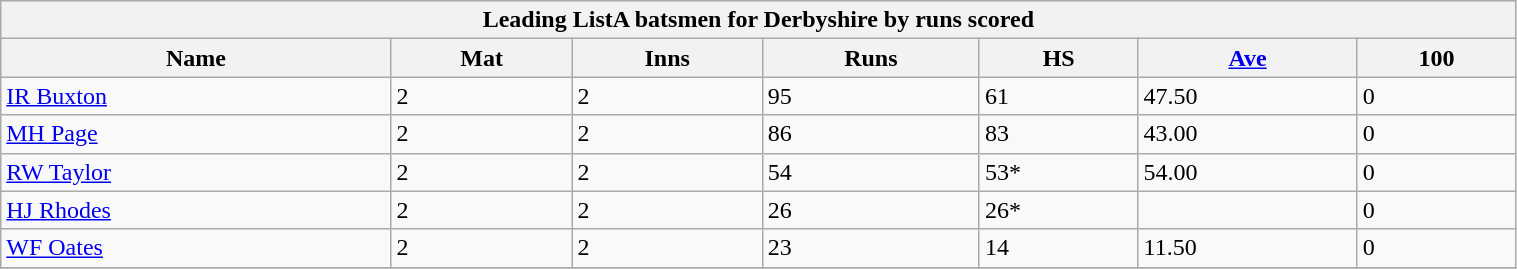<table class="wikitable" width="80%">
<tr bgcolor="#efefef">
<th colspan=7>Leading ListA batsmen for Derbyshire by runs scored</th>
</tr>
<tr bgcolor="#efefef">
<th>Name</th>
<th>Mat</th>
<th>Inns</th>
<th>Runs</th>
<th>HS</th>
<th><a href='#'>Ave</a></th>
<th>100</th>
</tr>
<tr>
<td><a href='#'>IR Buxton</a></td>
<td>2</td>
<td>2</td>
<td>95</td>
<td>61</td>
<td>47.50</td>
<td>0</td>
</tr>
<tr>
<td><a href='#'>MH Page</a></td>
<td>2</td>
<td>2</td>
<td>86</td>
<td>83</td>
<td>43.00</td>
<td>0</td>
</tr>
<tr>
<td><a href='#'>RW Taylor</a></td>
<td>2</td>
<td>2</td>
<td>54</td>
<td>53*</td>
<td>54.00</td>
<td>0</td>
</tr>
<tr>
<td><a href='#'>HJ Rhodes</a></td>
<td>2</td>
<td>2</td>
<td>26</td>
<td>26*</td>
<td></td>
<td>0</td>
</tr>
<tr>
<td><a href='#'>WF Oates</a></td>
<td>2</td>
<td>2</td>
<td>23</td>
<td>14</td>
<td>11.50</td>
<td>0</td>
</tr>
<tr>
</tr>
</table>
